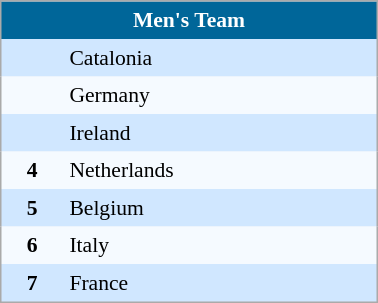<table align=center cellpadding="4" cellspacing="0" style="background: #f9f9f9; border: 1px #aaa solid; border-collapse: collapse; font-size: 90%;" width=20%>
<tr align=center bgcolor=#006699 style="color:white;">
<th width=100% colspan=2>Men's Team</th>
</tr>
<tr align=center bgcolor=#D0E7FF>
<td></td>
<td align=left> Catalonia</td>
</tr>
<tr align=center bgcolor=#F5FAFF>
<td></td>
<td align=left> Germany</td>
</tr>
<tr align=center bgcolor=#D0E7FF>
<td></td>
<td align=left> Ireland</td>
</tr>
<tr align=center bgcolor=#F5FAFF>
<td><strong>4</strong></td>
<td align=left> Netherlands</td>
</tr>
<tr align=center bgcolor=#D0E7FF>
<td><strong>5</strong></td>
<td align=left> Belgium</td>
</tr>
<tr align=center bgcolor=#F5FAFF>
<td><strong>6</strong></td>
<td align=left> Italy</td>
</tr>
<tr align=center bgcolor=#D0E7FF>
<td><strong>7</strong></td>
<td align=left> France</td>
</tr>
</table>
